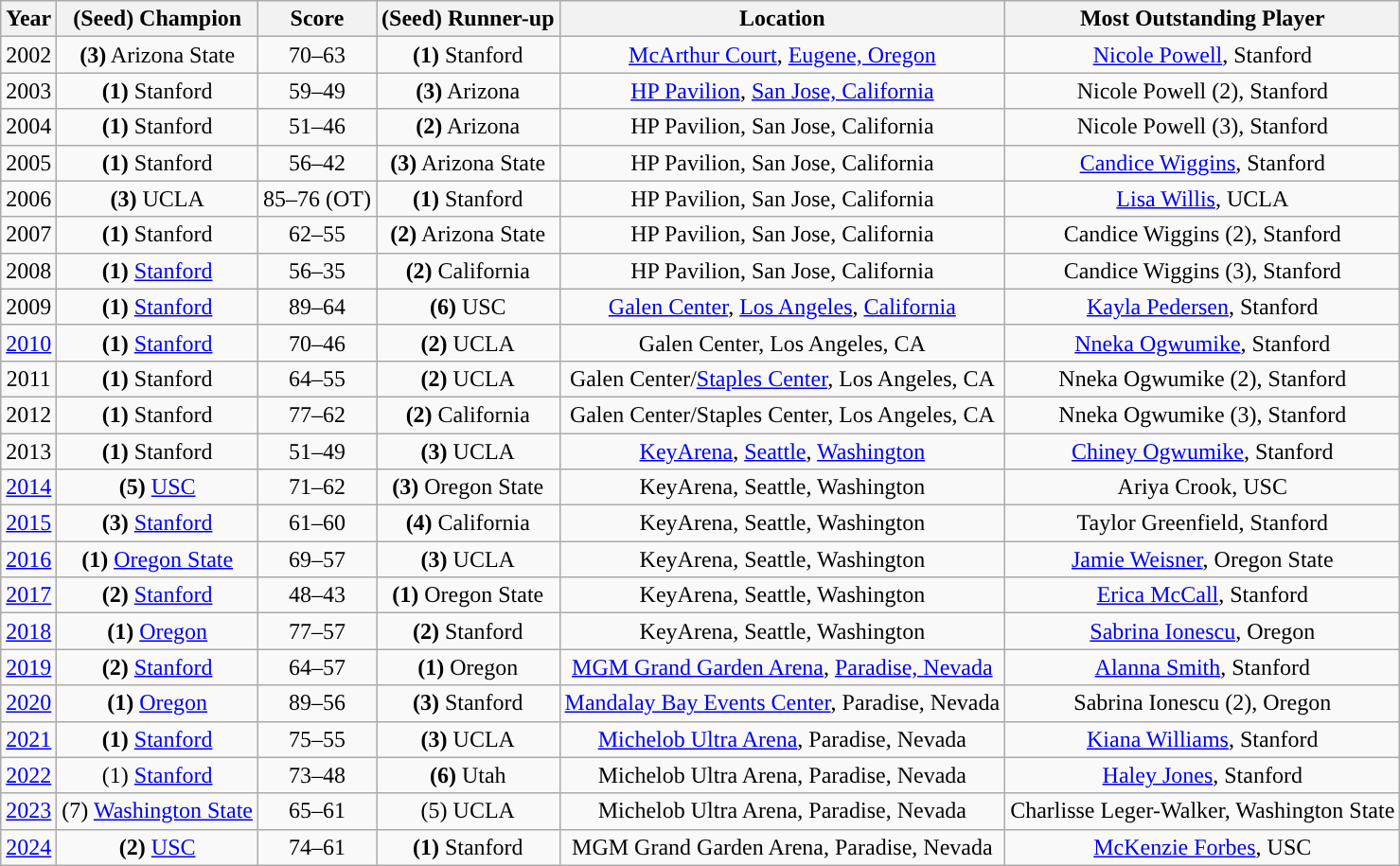<table class="wikitable sortable" style="text-align:center">
<tr>
<th width=px>Year</th>
<th width=px>(Seed) Champion</th>
<th width=px>Score</th>
<th width=px>(Seed) Runner-up</th>
<th width=px>Location</th>
<th width=px>Most Outstanding Player</th>
</tr>
<tr>
<td>2002</td>
<td><strong>(3)</strong> Arizona State</td>
<td>70–63</td>
<td><strong>(1)</strong> Stanford</td>
<td><a href='#'>McArthur Court</a>, <a href='#'>Eugene, Oregon</a></td>
<td><a href='#'>Nicole Powell</a>, Stanford</td>
</tr>
<tr>
<td>2003</td>
<td><strong>(1)</strong> Stanford</td>
<td>59–49</td>
<td><strong>(3)</strong> Arizona</td>
<td><a href='#'>HP Pavilion</a>, <a href='#'>San Jose, California</a></td>
<td>Nicole Powell (2), Stanford</td>
</tr>
<tr>
<td>2004</td>
<td><strong>(1)</strong> Stanford</td>
<td>51–46</td>
<td><strong>(2)</strong> Arizona</td>
<td>HP Pavilion, San Jose, California</td>
<td>Nicole Powell (3), Stanford</td>
</tr>
<tr>
<td>2005</td>
<td><strong>(1)</strong> Stanford</td>
<td>56–42</td>
<td><strong>(3)</strong> Arizona State</td>
<td>HP Pavilion, San Jose, California</td>
<td><a href='#'>Candice Wiggins</a>, Stanford</td>
</tr>
<tr>
<td>2006</td>
<td><strong>(3)</strong> UCLA</td>
<td>85–76 (OT)</td>
<td><strong>(1)</strong> Stanford</td>
<td>HP Pavilion, San Jose, California</td>
<td><a href='#'>Lisa Willis</a>, UCLA</td>
</tr>
<tr>
<td>2007</td>
<td><strong>(1)</strong> Stanford</td>
<td>62–55</td>
<td><strong>(2)</strong> Arizona State</td>
<td>HP Pavilion, San Jose, California</td>
<td>Candice Wiggins (2), Stanford</td>
</tr>
<tr>
<td>2008</td>
<td><strong>(1)</strong> <a href='#'>Stanford</a></td>
<td>56–35</td>
<td><strong>(2)</strong> California</td>
<td>HP Pavilion, San Jose, California</td>
<td>Candice Wiggins (3), Stanford</td>
</tr>
<tr>
<td>2009</td>
<td><strong>(1)</strong> <a href='#'>Stanford</a></td>
<td>89–64</td>
<td><strong>(6)</strong> USC</td>
<td><a href='#'>Galen Center</a>, <a href='#'>Los Angeles</a>, <a href='#'>California</a></td>
<td><a href='#'>Kayla Pedersen</a>, Stanford</td>
</tr>
<tr>
<td><a href='#'>2010</a></td>
<td><strong>(1)</strong> <a href='#'>Stanford</a></td>
<td>70–46</td>
<td><strong>(2)</strong> UCLA</td>
<td>Galen Center, Los Angeles, CA</td>
<td><a href='#'>Nneka Ogwumike</a>, Stanford</td>
</tr>
<tr>
<td>2011</td>
<td><strong>(1)</strong> Stanford</td>
<td>64–55</td>
<td><strong>(2)</strong> UCLA</td>
<td>Galen Center/<a href='#'>Staples Center</a>, Los Angeles, CA</td>
<td>Nneka Ogwumike (2), Stanford</td>
</tr>
<tr>
<td>2012</td>
<td><strong>(1)</strong> Stanford</td>
<td>77–62</td>
<td><strong>(2)</strong> California</td>
<td>Galen Center/Staples Center, Los Angeles, CA</td>
<td>Nneka Ogwumike (3), Stanford</td>
</tr>
<tr>
<td>2013</td>
<td><strong>(1)</strong> Stanford</td>
<td>51–49</td>
<td><strong>(3)</strong> UCLA</td>
<td><a href='#'>KeyArena</a>, <a href='#'>Seattle</a>, <a href='#'>Washington</a></td>
<td><a href='#'>Chiney Ogwumike</a>, Stanford</td>
</tr>
<tr>
<td><a href='#'>2014</a></td>
<td><strong>(5)</strong> <a href='#'>USC</a></td>
<td>71–62</td>
<td><strong>(3)</strong> Oregon State</td>
<td>KeyArena, Seattle, Washington</td>
<td>Ariya Crook, USC</td>
</tr>
<tr>
<td><a href='#'>2015</a></td>
<td><strong>(3)</strong> <a href='#'>Stanford</a></td>
<td>61–60</td>
<td><strong>(4)</strong> California</td>
<td>KeyArena, Seattle, Washington</td>
<td>Taylor Greenfield, Stanford</td>
</tr>
<tr>
<td><a href='#'>2016</a></td>
<td><strong>(1)</strong> <a href='#'>Oregon State</a></td>
<td>69–57</td>
<td><strong>(3)</strong> UCLA</td>
<td>KeyArena, Seattle, Washington</td>
<td><a href='#'>Jamie Weisner</a>, Oregon State</td>
</tr>
<tr>
<td><a href='#'>2017</a></td>
<td><strong>(2)</strong> <a href='#'>Stanford</a></td>
<td>48–43</td>
<td><strong>(1)</strong> Oregon State</td>
<td>KeyArena, Seattle, Washington</td>
<td><a href='#'>Erica McCall</a>, Stanford</td>
</tr>
<tr>
<td><a href='#'>2018</a></td>
<td><strong>(1)</strong> <a href='#'>Oregon</a></td>
<td>77–57</td>
<td><strong>(2)</strong> Stanford</td>
<td>KeyArena, Seattle, Washington</td>
<td><a href='#'>Sabrina Ionescu</a>, Oregon</td>
</tr>
<tr>
<td><a href='#'>2019</a></td>
<td><strong>(2)</strong> <a href='#'>Stanford</a></td>
<td>64–57</td>
<td><strong>(1)</strong> Oregon</td>
<td><a href='#'>MGM Grand Garden Arena</a>, <a href='#'>Paradise, Nevada</a></td>
<td><a href='#'>Alanna Smith</a>, Stanford</td>
</tr>
<tr>
<td><a href='#'>2020</a></td>
<td><strong>(1)</strong> <a href='#'>Oregon</a></td>
<td>89–56</td>
<td><strong>(3)</strong> Stanford</td>
<td><a href='#'>Mandalay Bay Events Center</a>, Paradise, Nevada</td>
<td>Sabrina Ionescu (2), Oregon</td>
</tr>
<tr>
<td><a href='#'>2021</a></td>
<td><strong>(1)</strong> <a href='#'>Stanford</a></td>
<td>75–55</td>
<td><strong>(3)</strong> UCLA</td>
<td><a href='#'>Michelob Ultra Arena</a>, Paradise, Nevada</td>
<td><a href='#'>Kiana Williams</a>, Stanford</td>
</tr>
<tr>
<td><a href='#'>2022</a></td>
<td>(1) <a href='#'>Stanford</a></td>
<td>73–48</td>
<td><strong>(6)</strong> Utah</td>
<td>Michelob Ultra Arena, Paradise, Nevada</td>
<td><a href='#'>Haley Jones</a>, Stanford</td>
</tr>
<tr>
<td><a href='#'>2023</a></td>
<td>(7) <a href='#'>Washington State</a></td>
<td>65–61</td>
<td>(5) UCLA</td>
<td>Michelob Ultra Arena, Paradise, Nevada</td>
<td>Charlisse Leger-Walker, Washington State</td>
</tr>
<tr>
<td><a href='#'>2024</a></td>
<td><strong>(2)</strong> <a href='#'>USC</a></td>
<td>74–61</td>
<td><strong>(1)</strong> Stanford</td>
<td>MGM Grand Garden Arena, Paradise, Nevada</td>
<td><a href='#'>McKenzie Forbes</a>, USC</td>
</tr>
</table>
